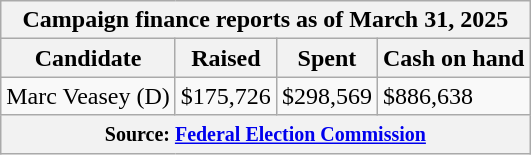<table class="wikitable sortable">
<tr>
<th colspan=4>Campaign finance reports as of March 31, 2025</th>
</tr>
<tr style="text-align:center;">
<th>Candidate</th>
<th>Raised</th>
<th>Spent</th>
<th>Cash on hand</th>
</tr>
<tr>
<td>Marc Veasey (D)</td>
<td>$175,726</td>
<td>$298,569</td>
<td>$886,638</td>
</tr>
<tr>
<th colspan="4"><small>Source: <a href='#'>Federal Election Commission</a></small></th>
</tr>
</table>
